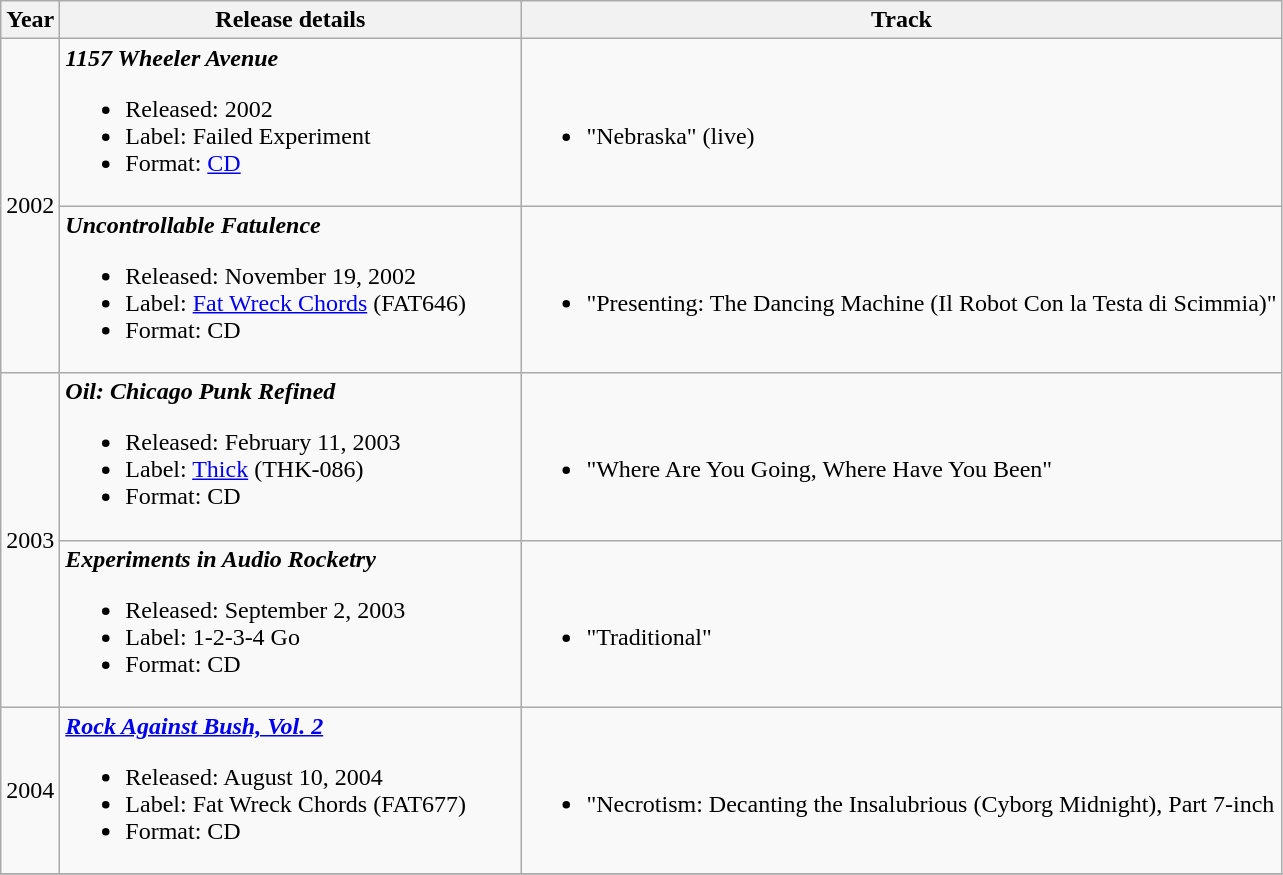<table class ="wikitable">
<tr>
<th>Year</th>
<th width="300">Release details</th>
<th>Track</th>
</tr>
<tr>
<td rowspan="2">2002</td>
<td><strong><em>1157 Wheeler Avenue</em></strong><br><ul><li>Released: 2002</li><li>Label: Failed Experiment</li><li>Format: <a href='#'>CD</a></li></ul></td>
<td><br><ul><li>"Nebraska" (live)</li></ul></td>
</tr>
<tr>
<td><strong><em>Uncontrollable Fatulence</em></strong><br><ul><li>Released: November 19, 2002</li><li>Label: <a href='#'>Fat Wreck Chords</a> (FAT646)</li><li>Format: CD</li></ul></td>
<td><br><ul><li>"Presenting: The Dancing Machine (Il Robot Con la Testa di Scimmia)"</li></ul></td>
</tr>
<tr>
<td rowspan="2">2003</td>
<td><strong><em>Oil: Chicago Punk Refined</em></strong><br><ul><li>Released: February 11, 2003</li><li>Label: <a href='#'>Thick</a> (THK-086)</li><li>Format: CD</li></ul></td>
<td><br><ul><li>"Where Are You Going, Where Have You Been"</li></ul></td>
</tr>
<tr>
<td><strong><em>Experiments in Audio Rocketry</em></strong><br><ul><li>Released: September 2, 2003</li><li>Label: 1-2-3-4 Go</li><li>Format: CD</li></ul></td>
<td><br><ul><li>"Traditional"</li></ul></td>
</tr>
<tr>
<td>2004</td>
<td><strong><em><a href='#'>Rock Against Bush, Vol. 2</a></em></strong><br><ul><li>Released: August 10, 2004</li><li>Label: Fat Wreck Chords (FAT677)</li><li>Format: CD</li></ul></td>
<td><br><ul><li>"Necrotism: Decanting the Insalubrious (Cyborg Midnight), Part 7-inch</li></ul></td>
</tr>
<tr>
</tr>
</table>
